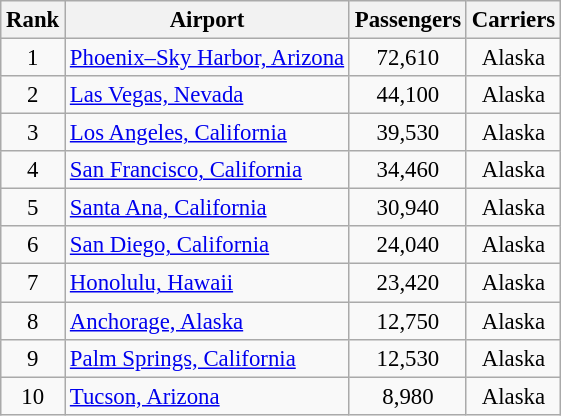<table class="sortable wikitable" style="text-align:center; font-size:95%;">
<tr>
<th>Rank</th>
<th>Airport</th>
<th>Passengers</th>
<th>Carriers</th>
</tr>
<tr>
<td align=center>1</td>
<td align=left> <a href='#'>Phoenix–Sky Harbor, Arizona</a></td>
<td>72,610</td>
<td>Alaska</td>
</tr>
<tr>
<td align=center>2</td>
<td align=left> <a href='#'>Las Vegas, Nevada</a></td>
<td>44,100</td>
<td>Alaska</td>
</tr>
<tr>
<td align=center>3</td>
<td align=left> <a href='#'>Los Angeles, California</a></td>
<td>39,530</td>
<td>Alaska</td>
</tr>
<tr>
<td align=center>4</td>
<td align=left> <a href='#'>San Francisco, California</a></td>
<td>34,460</td>
<td>Alaska</td>
</tr>
<tr>
<td align=center>5</td>
<td align=left> <a href='#'>Santa Ana, California</a></td>
<td>30,940</td>
<td>Alaska</td>
</tr>
<tr>
<td align=center>6</td>
<td align=left> <a href='#'>San Diego, California</a></td>
<td>24,040</td>
<td>Alaska</td>
</tr>
<tr>
<td align=center>7</td>
<td align=left> <a href='#'>Honolulu, Hawaii</a></td>
<td>23,420</td>
<td>Alaska</td>
</tr>
<tr>
<td align=center>8</td>
<td align=left> <a href='#'>Anchorage, Alaska</a></td>
<td>12,750</td>
<td>Alaska</td>
</tr>
<tr>
<td align=center>9</td>
<td align=left> <a href='#'>Palm Springs, California</a></td>
<td>12,530</td>
<td>Alaska</td>
</tr>
<tr>
<td align=center>10</td>
<td align=left> <a href='#'>Tucson, Arizona</a></td>
<td>8,980</td>
<td>Alaska</td>
</tr>
</table>
